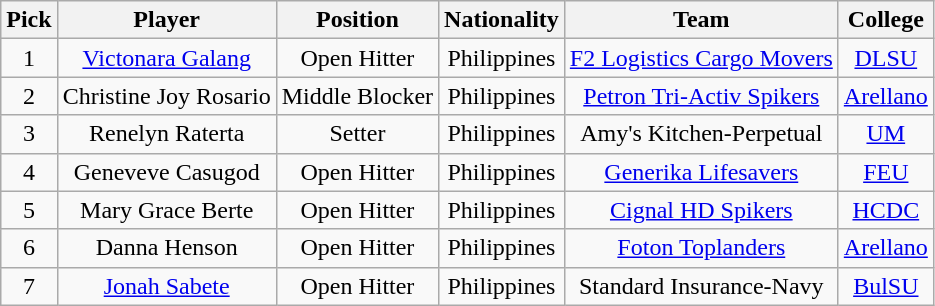<table class="wikitable sortable sortable">
<tr>
<th width:1%;">Pick</th>
<th width:20%;">Player</th>
<th width:10%;">Position</th>
<th width:10%;">Nationality</th>
<th width:30%;">Team</th>
<th width:10%;">College</th>
</tr>
<tr>
<td align=center>1</td>
<td align=center><a href='#'>Victonara Galang</a></td>
<td align=center>Open Hitter</td>
<td align=center> Philippines</td>
<td align=center><a href='#'>F2 Logistics Cargo Movers</a></td>
<td align=center><a href='#'>DLSU</a></td>
</tr>
<tr>
<td align=center>2</td>
<td align=center>Christine Joy Rosario</td>
<td align=center>Middle Blocker</td>
<td align=center> Philippines</td>
<td align=center><a href='#'>Petron Tri-Activ Spikers</a></td>
<td align=center><a href='#'>Arellano</a></td>
</tr>
<tr>
<td align=center>3</td>
<td align=center>Renelyn Raterta</td>
<td align=center>Setter</td>
<td align=center> Philippines</td>
<td align=center>Amy's Kitchen-Perpetual</td>
<td align=center><a href='#'>UM</a></td>
</tr>
<tr>
<td align=center>4</td>
<td align=center>Geneveve Casugod</td>
<td align=center>Open Hitter</td>
<td align=center> Philippines</td>
<td align=center><a href='#'>Generika Lifesavers</a></td>
<td align=center><a href='#'>FEU</a></td>
</tr>
<tr>
<td align=center>5</td>
<td align=center>Mary Grace Berte</td>
<td align=center>Open Hitter</td>
<td align=center> Philippines</td>
<td align=center><a href='#'>Cignal HD Spikers</a></td>
<td align=center><a href='#'>HCDC</a></td>
</tr>
<tr>
<td align=center>6</td>
<td align=center>Danna Henson</td>
<td align=center>Open Hitter</td>
<td align=center> Philippines</td>
<td align=center><a href='#'>Foton Toplanders</a></td>
<td align=center><a href='#'>Arellano</a></td>
</tr>
<tr>
<td align=center>7</td>
<td align=center><a href='#'>Jonah Sabete</a></td>
<td align=center>Open Hitter</td>
<td align=center> Philippines</td>
<td align=center>Standard Insurance-Navy</td>
<td align=center><a href='#'>BulSU</a></td>
</tr>
</table>
